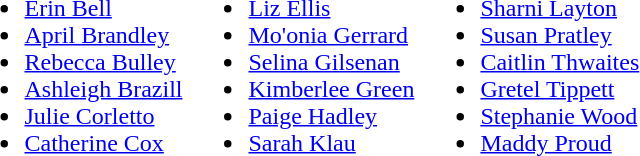<table>
<tr style="vertical-align:top">
<td><br><ul><li><a href='#'>Erin Bell</a></li><li><a href='#'>April Brandley</a></li><li><a href='#'>Rebecca Bulley</a></li><li><a href='#'>Ashleigh Brazill</a></li><li><a href='#'>Julie Corletto</a></li><li><a href='#'>Catherine Cox</a></li></ul></td>
<td><br><ul><li><a href='#'>Liz Ellis</a></li><li><a href='#'>Mo'onia Gerrard</a></li><li><a href='#'>Selina Gilsenan</a></li><li><a href='#'>Kimberlee Green</a></li><li><a href='#'>Paige Hadley</a></li><li><a href='#'>Sarah Klau</a></li></ul></td>
<td><br><ul><li><a href='#'>Sharni Layton</a></li><li><a href='#'>Susan Pratley</a></li><li><a href='#'>Caitlin Thwaites</a></li><li><a href='#'>Gretel Tippett</a></li><li><a href='#'>Stephanie Wood</a></li><li><a href='#'>Maddy Proud</a></li></ul></td>
</tr>
</table>
